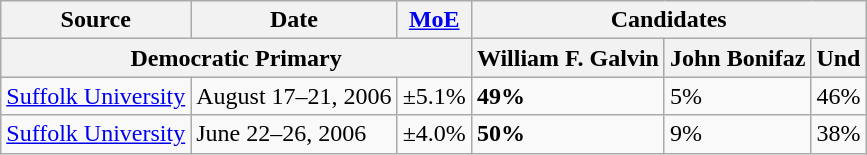<table class=wikitable>
<tr>
<th>Source</th>
<th>Date</th>
<th><a href='#'>MoE</a></th>
<th colspan=3>Candidates</th>
</tr>
<tr bgcolor=lightgrey>
<th colspan=3>Democratic Primary</th>
<th>William F. Galvin</th>
<th>John Bonifaz</th>
<th>Und</th>
</tr>
<tr>
<td><a href='#'>Suffolk University</a></td>
<td>August 17–21, 2006</td>
<td>±5.1%</td>
<td><strong>49%</strong></td>
<td>5%</td>
<td>46%</td>
</tr>
<tr>
<td><a href='#'>Suffolk University</a></td>
<td>June 22–26, 2006</td>
<td>±4.0%</td>
<td><strong>50%</strong></td>
<td>9%</td>
<td>38%</td>
</tr>
</table>
